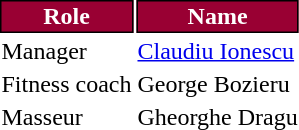<table class="toccolours">
<tr>
<th style="background:#990033;color:#FFFFFF;border:1px solid #000000;">Role</th>
<th style="background:#990033;color:#FFFFFF;border:1px solid #000000;">Name</th>
</tr>
<tr>
<td>Manager</td>
<td> <a href='#'>Claudiu Ionescu</a></td>
</tr>
<tr>
<td>Fitness coach</td>
<td> George Bozieru</td>
</tr>
<tr>
<td>Masseur</td>
<td> Gheorghe Dragu</td>
</tr>
</table>
